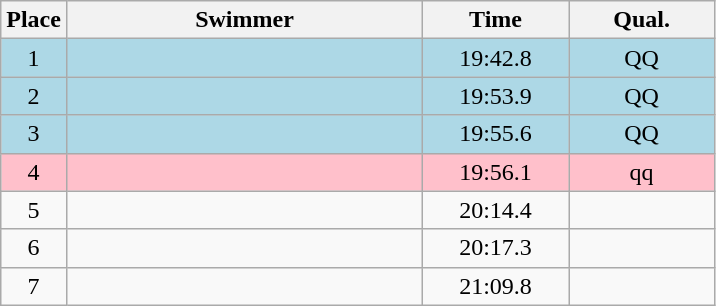<table class=wikitable style="text-align:center">
<tr>
<th>Place</th>
<th width=230>Swimmer</th>
<th width=90>Time</th>
<th width=90>Qual.</th>
</tr>
<tr bgcolor=lightblue>
<td>1</td>
<td align=left></td>
<td>19:42.8</td>
<td>QQ</td>
</tr>
<tr bgcolor=lightblue>
<td>2</td>
<td align=left></td>
<td>19:53.9</td>
<td>QQ</td>
</tr>
<tr bgcolor=lightblue>
<td>3</td>
<td align=left></td>
<td>19:55.6</td>
<td>QQ</td>
</tr>
<tr bgcolor=pink>
<td>4</td>
<td align=left></td>
<td>19:56.1</td>
<td>qq</td>
</tr>
<tr>
<td>5</td>
<td align=left></td>
<td>20:14.4</td>
<td></td>
</tr>
<tr>
<td>6</td>
<td align=left></td>
<td>20:17.3</td>
<td></td>
</tr>
<tr>
<td>7</td>
<td align=left></td>
<td>21:09.8</td>
<td></td>
</tr>
</table>
